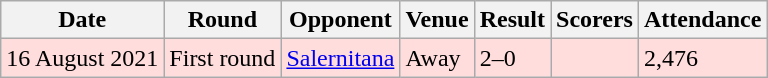<table class="wikitable" style="text-align:left">
<tr>
<th>Date</th>
<th>Round</th>
<th>Opponent</th>
<th>Venue</th>
<th>Result</th>
<th>Scorers</th>
<th>Attendance</th>
</tr>
<tr style="background:#ffdddd">
<td>16 August 2021</td>
<td>First round</td>
<td><a href='#'>Salernitana</a></td>
<td>Away</td>
<td>2–0</td>
<td align="center"></td>
<td>2,476</td>
</tr>
</table>
